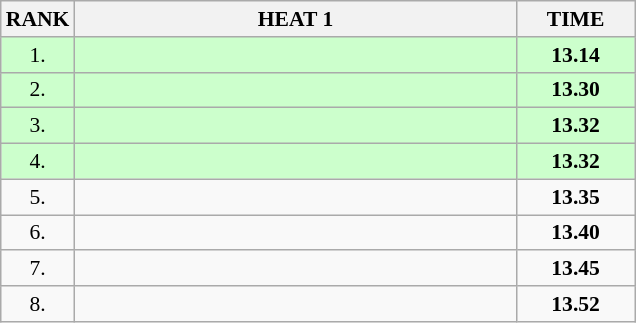<table class="wikitable" style="border-collapse: collapse; font-size: 90%;">
<tr>
<th>RANK</th>
<th style="width: 20em">HEAT 1</th>
<th style="width: 5em">TIME</th>
</tr>
<tr style="background:#ccffcc;">
<td align="center">1.</td>
<td></td>
<td align="center"><strong>13.14</strong></td>
</tr>
<tr style="background:#ccffcc;">
<td align="center">2.</td>
<td></td>
<td align="center"><strong>13.30</strong></td>
</tr>
<tr style="background:#ccffcc;">
<td align="center">3.</td>
<td></td>
<td align="center"><strong>13.32</strong></td>
</tr>
<tr style="background:#ccffcc;">
<td align="center">4.</td>
<td></td>
<td align="center"><strong>13.32</strong></td>
</tr>
<tr>
<td align="center">5.</td>
<td></td>
<td align="center"><strong>13.35</strong></td>
</tr>
<tr>
<td align="center">6.</td>
<td></td>
<td align="center"><strong>13.40</strong></td>
</tr>
<tr>
<td align="center">7.</td>
<td></td>
<td align="center"><strong>13.45</strong></td>
</tr>
<tr>
<td align="center">8.</td>
<td></td>
<td align="center"><strong>13.52</strong></td>
</tr>
</table>
